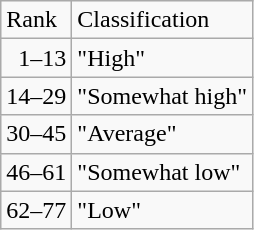<table class="wikitable" ---valign=top>
<tr>
<td>Rank</td>
<td>Classification</td>
</tr>
<tr>
<td>  1–13</td>
<td>"High"</td>
</tr>
<tr>
<td>14–29</td>
<td>"Somewhat high"</td>
</tr>
<tr>
<td>30–45</td>
<td>"Average"</td>
</tr>
<tr>
<td>46–61</td>
<td>"Somewhat low"</td>
</tr>
<tr>
<td>62–77</td>
<td>"Low"</td>
</tr>
</table>
